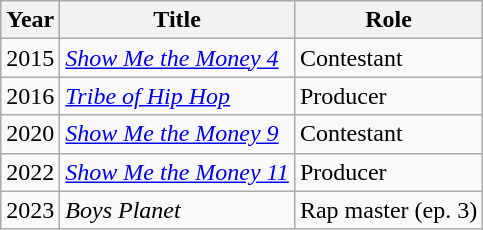<table class="wikitable">
<tr>
<th>Year</th>
<th>Title</th>
<th>Role</th>
</tr>
<tr>
<td>2015</td>
<td><em><a href='#'>Show Me the Money 4</a></em></td>
<td>Contestant</td>
</tr>
<tr>
<td>2016</td>
<td><em><a href='#'>Tribe of Hip Hop</a></em></td>
<td>Producer</td>
</tr>
<tr>
<td>2020</td>
<td><em><a href='#'>Show Me the Money 9</a></em></td>
<td>Contestant</td>
</tr>
<tr>
<td>2022</td>
<td><em><a href='#'>Show Me the Money 11</a></em></td>
<td>Producer</td>
</tr>
<tr>
<td>2023</td>
<td><em>Boys Planet</em></td>
<td>Rap master (ep. 3)</td>
</tr>
</table>
